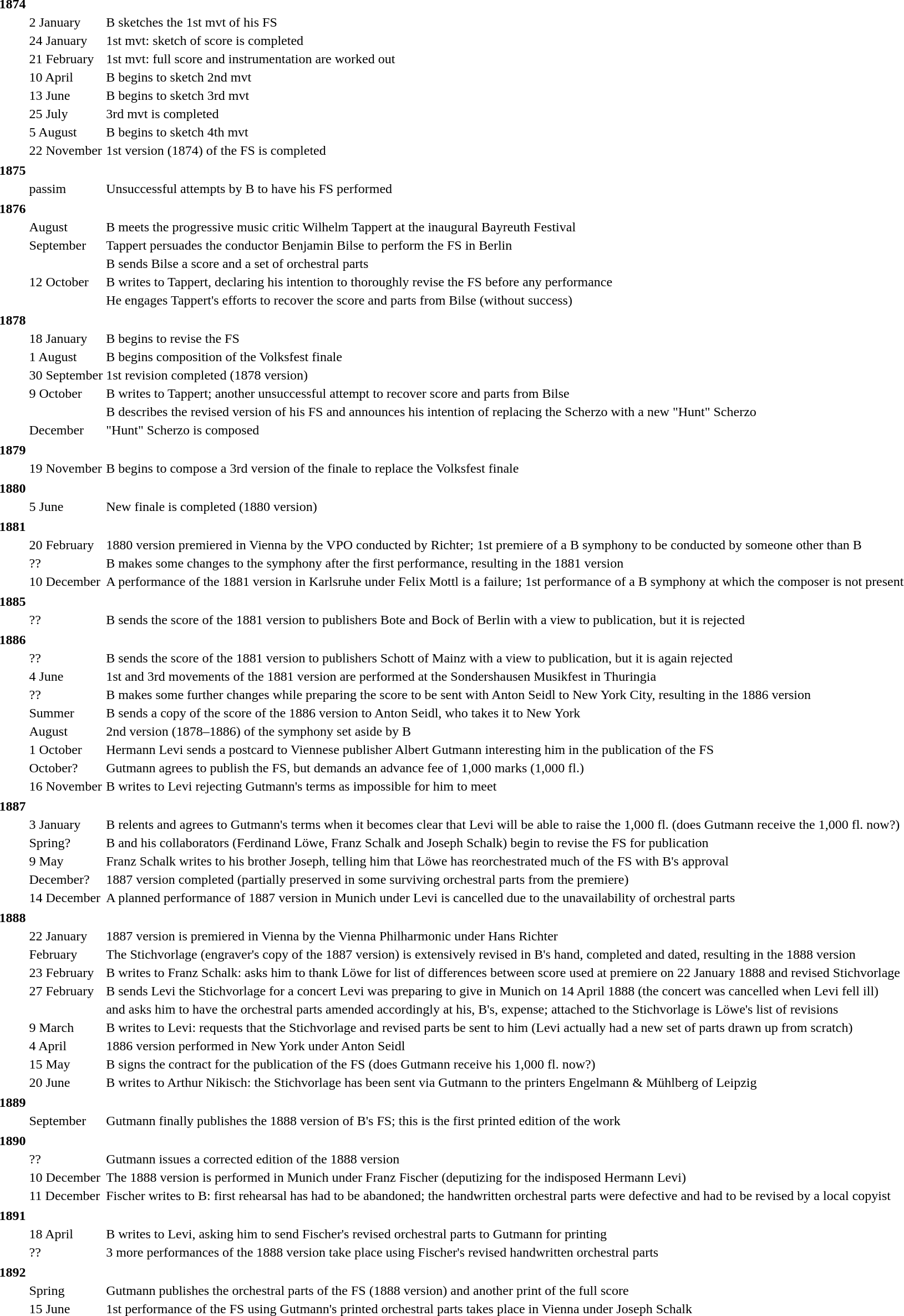<table>
<tr>
<td><strong>1874</strong></td>
<td></td>
<td></td>
</tr>
<tr ||  ||>
<td></td>
<td>2 January</td>
<td>B sketches the 1st mvt of his FS</td>
</tr>
<tr ||  ||>
<td></td>
<td>24 January</td>
<td>1st mvt: sketch of score is completed</td>
</tr>
<tr ||  ||>
<td></td>
<td>21 February</td>
<td>1st mvt: full score and instrumentation are worked out</td>
</tr>
<tr ||  ||>
<td></td>
<td>10 April</td>
<td>B begins to sketch 2nd mvt</td>
</tr>
<tr ||  ||>
<td></td>
<td>13 June</td>
<td>B begins to sketch 3rd mvt</td>
</tr>
<tr ||  ||>
<td></td>
<td>25 July</td>
<td>3rd mvt is completed</td>
</tr>
<tr ||  ||>
<td></td>
<td>5 August</td>
<td>B begins to sketch 4th mvt</td>
</tr>
<tr ||  ||>
<td></td>
<td>22 November</td>
<td>1st version (1874) of the FS is completed</td>
</tr>
<tr ||  ||>
</tr>
<tr ||  ||>
<td><strong>1875</strong></td>
<td></td>
<td></td>
</tr>
<tr ||  ||>
<td></td>
<td>passim</td>
<td>Unsuccessful attempts by B to have his FS performed</td>
</tr>
<tr ||  ||>
</tr>
<tr ||  ||>
<td><strong>1876</strong></td>
<td></td>
<td></td>
</tr>
<tr ||  ||>
<td></td>
<td>August</td>
<td>B meets the progressive music critic Wilhelm Tappert at the inaugural Bayreuth Festival</td>
</tr>
<tr ||  ||>
<td></td>
<td>September</td>
<td>Tappert persuades the conductor Benjamin Bilse to perform the FS in Berlin</td>
</tr>
<tr ||  ||>
<td></td>
<td></td>
<td>B sends Bilse a score and a set of orchestral parts</td>
</tr>
<tr ||  ||>
<td></td>
<td>12 October</td>
<td>B writes to Tappert, declaring his intention to thoroughly revise the FS before any performance</td>
</tr>
<tr ||  ||>
<td></td>
<td></td>
<td>He engages Tappert's efforts to recover the score and parts from Bilse (without success)</td>
</tr>
<tr ||  ||>
</tr>
<tr ||  ||>
<td><strong>1878</strong></td>
<td></td>
<td></td>
</tr>
<tr ||  ||>
<td></td>
<td>18 January</td>
<td>B begins to revise the FS</td>
</tr>
<tr ||  ||>
<td></td>
<td>1 August</td>
<td>B begins composition of the Volksfest finale</td>
</tr>
<tr ||  ||>
<td></td>
<td>30 September</td>
<td>1st revision completed (1878 version)</td>
</tr>
<tr ||  ||>
<td></td>
<td>9 October</td>
<td>B writes to Tappert; another unsuccessful attempt to recover score and parts from Bilse</td>
</tr>
<tr ||  ||>
<td></td>
<td></td>
<td>B describes the revised version of his FS and announces his intention of replacing the Scherzo with a new "Hunt" Scherzo</td>
</tr>
<tr ||  ||>
<td></td>
<td>December</td>
<td>"Hunt" Scherzo is composed</td>
</tr>
<tr ||  ||>
</tr>
<tr ||  ||>
<td><strong>1879</strong></td>
<td></td>
<td></td>
</tr>
<tr ||  ||>
<td></td>
<td>19 November</td>
<td>B begins to compose a 3rd version of the finale to replace the Volksfest finale</td>
</tr>
<tr ||  ||>
</tr>
<tr ||  ||>
<td><strong>1880</strong></td>
<td></td>
<td></td>
</tr>
<tr ||  ||>
<td></td>
<td>5 June</td>
<td>New finale is completed (1880 version)</td>
</tr>
<tr ||  ||>
</tr>
<tr ||  ||>
<td><strong>1881</strong></td>
<td></td>
<td></td>
</tr>
<tr ||  ||>
<td></td>
<td>20 February</td>
<td>1880 version premiered in Vienna by the VPO conducted by Richter; 1st premiere of a B symphony to be conducted by someone other than B</td>
</tr>
<tr ||  ||>
<td></td>
<td>??</td>
<td>B makes some changes to the symphony after the first performance, resulting in the 1881 version</td>
</tr>
<tr ||  ||>
<td></td>
<td>10 December</td>
<td>A performance of the 1881 version in Karlsruhe under Felix Mottl is a failure; 1st performance of a B symphony at which the composer is not present</td>
</tr>
<tr ||  ||>
</tr>
<tr ||  ||>
<td><strong>1885</strong></td>
<td></td>
<td></td>
</tr>
<tr ||  ||>
<td></td>
<td>??</td>
<td>B sends the score of the 1881 version to publishers Bote and Bock of Berlin with a view to publication, but it is rejected</td>
</tr>
<tr ||  ||>
</tr>
<tr ||  ||>
<td><strong>1886</strong></td>
<td></td>
<td></td>
</tr>
<tr ||  ||>
<td></td>
<td>??</td>
<td>B sends the score of the 1881 version to publishers Schott of Mainz with a view to publication, but it is again rejected</td>
</tr>
<tr ||  ||>
<td></td>
<td>4 June</td>
<td>1st and 3rd movements of the 1881 version are performed at the Sondershausen Musikfest in Thuringia</td>
</tr>
<tr ||  ||>
<td></td>
<td>??</td>
<td>B makes some further changes while preparing the score to be sent with Anton Seidl to New York City, resulting in the 1886 version</td>
</tr>
<tr ||  ||>
<td></td>
<td>Summer</td>
<td>B sends a copy of the score of the 1886 version to Anton Seidl, who takes it to New York</td>
</tr>
<tr ||  ||>
<td></td>
<td>August</td>
<td>2nd version (1878–1886) of the symphony set aside by B</td>
</tr>
<tr ||  ||>
<td></td>
<td>1 October</td>
<td>Hermann Levi sends a postcard to Viennese publisher Albert Gutmann interesting him in the publication of the FS</td>
</tr>
<tr ||  ||>
<td></td>
<td>October?</td>
<td>Gutmann agrees to publish the FS, but demands an advance fee of 1,000 marks (1,000 fl.)</td>
</tr>
<tr ||  ||>
<td></td>
<td>16 November</td>
<td>B writes to Levi rejecting Gutmann's terms as impossible for him to meet</td>
</tr>
<tr ||  ||>
</tr>
<tr ||  ||>
<td><strong>1887</strong></td>
<td></td>
<td></td>
</tr>
<tr ||  ||>
<td></td>
<td>3 January</td>
<td>B relents and agrees to Gutmann's terms when it becomes clear that Levi will be able to raise the 1,000 fl. (does Gutmann receive the 1,000 fl. now?)</td>
</tr>
<tr ||  ||>
<td></td>
<td>Spring?</td>
<td>B and his collaborators (Ferdinand Löwe, Franz Schalk and Joseph Schalk) begin to revise the FS for publication</td>
</tr>
<tr ||  ||>
<td></td>
<td>9 May</td>
<td>Franz Schalk writes to his brother Joseph, telling him that Löwe has reorchestrated much of the FS with B's approval</td>
</tr>
<tr ||  ||>
<td></td>
<td>December?</td>
<td>1887 version completed (partially preserved in some surviving orchestral parts from the premiere)</td>
</tr>
<tr ||  ||>
<td></td>
<td>14 December</td>
<td>A planned performance of 1887 version in Munich under Levi is cancelled due to the unavailability of orchestral parts</td>
</tr>
<tr ||  ||>
</tr>
<tr ||  ||>
<td><strong>1888</strong></td>
<td></td>
<td></td>
</tr>
<tr ||  ||>
<td></td>
<td>22 January</td>
<td>1887 version is premiered in Vienna by the Vienna Philharmonic under Hans Richter</td>
</tr>
<tr ||  ||>
<td></td>
<td>February</td>
<td>The Stichvorlage (engraver's copy of the 1887 version) is extensively revised in B's hand, completed and dated, resulting in the 1888 version</td>
</tr>
<tr ||  ||>
<td></td>
<td>23 February</td>
<td>B writes to Franz Schalk: asks him to thank Löwe for list of differences between score used at premiere on 22 January 1888 and revised Stichvorlage</td>
</tr>
<tr ||  ||>
<td></td>
<td>27 February</td>
<td>B sends Levi the Stichvorlage for a concert Levi was preparing to give in Munich on 14 April 1888 (the concert was cancelled when Levi fell ill)</td>
</tr>
<tr ||  ||>
<td></td>
<td></td>
<td>and asks him to have the orchestral parts amended accordingly at his, B's, expense; attached to the Stichvorlage is Löwe's list of revisions</td>
</tr>
<tr ||  ||>
<td></td>
<td>9 March</td>
<td>B writes to Levi: requests that the Stichvorlage and revised parts be sent to him (Levi actually had a new set of parts drawn up from scratch)</td>
</tr>
<tr ||  ||>
<td></td>
<td>4 April</td>
<td>1886 version performed in New York under Anton Seidl</td>
</tr>
<tr ||  ||>
<td></td>
<td>15 May</td>
<td>B signs the contract for the publication of the FS (does Gutmann receive his 1,000 fl. now?)</td>
</tr>
<tr ||  ||>
<td></td>
<td>20 June</td>
<td>B writes to Arthur Nikisch: the Stichvorlage has been sent via Gutmann to the printers Engelmann & Mühlberg of Leipzig</td>
</tr>
<tr ||  ||>
</tr>
<tr ||  ||>
<td><strong>1889</strong></td>
<td></td>
<td></td>
</tr>
<tr ||  ||>
<td></td>
<td>September</td>
<td>Gutmann finally publishes the 1888 version of B's FS; this is the first printed edition of the work</td>
</tr>
<tr ||  ||>
</tr>
<tr ||  ||>
<td><strong>1890</strong></td>
<td></td>
<td></td>
</tr>
<tr ||  ||>
<td></td>
<td>??</td>
<td>Gutmann issues a corrected edition of the 1888 version</td>
</tr>
<tr ||  ||>
<td></td>
<td>10 December</td>
<td>The 1888 version is performed in Munich under Franz Fischer (deputizing for the indisposed Hermann Levi)</td>
</tr>
<tr ||  ||>
<td></td>
<td>11 December</td>
<td>Fischer writes to B: first rehearsal has had to be abandoned; the handwritten orchestral parts were defective and had to be revised by a local copyist</td>
</tr>
<tr ||  ||>
</tr>
<tr ||  ||>
<td><strong>1891</strong></td>
<td></td>
<td></td>
</tr>
<tr ||  ||>
<td></td>
<td>18 April</td>
<td>B writes to Levi, asking him to send Fischer's revised orchestral parts to Gutmann for printing</td>
</tr>
<tr ||  ||>
<td></td>
<td>??</td>
<td>3 more performances of the 1888 version take place using Fischer's revised handwritten orchestral parts</td>
</tr>
<tr ||  ||>
</tr>
<tr ||  ||>
<td><strong>1892</strong></td>
<td></td>
<td></td>
</tr>
<tr ||  ||>
<td></td>
<td>Spring</td>
<td>Gutmann publishes the orchestral parts of the FS (1888 version) and another print of the full score</td>
</tr>
<tr ||  ||>
<td></td>
<td>15 June</td>
<td>1st performance of the FS using Gutmann's printed orchestral parts takes place in Vienna under Joseph Schalk</td>
</tr>
</table>
